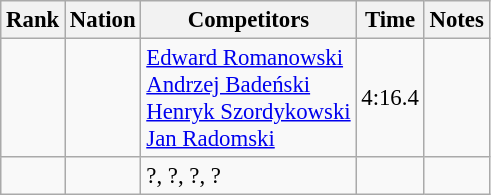<table class="wikitable sortable" style="text-align:center; font-size:95%">
<tr>
<th>Rank</th>
<th>Nation</th>
<th>Competitors</th>
<th>Time</th>
<th>Notes</th>
</tr>
<tr>
<td></td>
<td align=left></td>
<td align=left><a href='#'>Edward Romanowski</a><br><a href='#'>Andrzej Badeński</a><br><a href='#'>Henryk Szordykowski</a><br><a href='#'>Jan Radomski</a></td>
<td>4:16.4</td>
<td></td>
</tr>
<tr>
<td></td>
<td align=left></td>
<td align=left>?, ?, ?, ?</td>
<td></td>
<td></td>
</tr>
</table>
